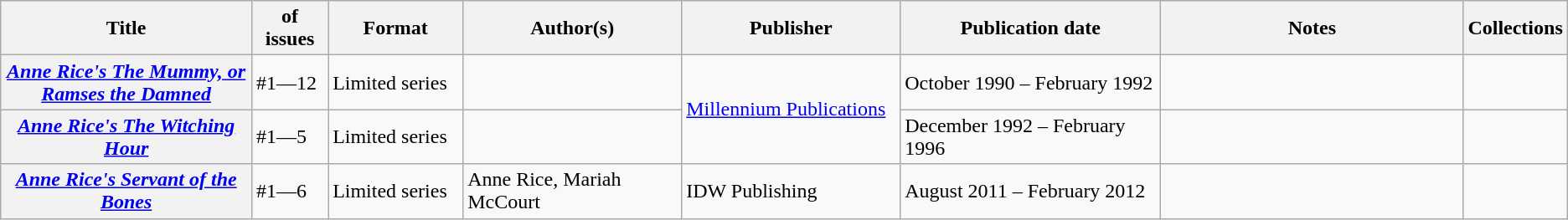<table class="wikitable">
<tr>
<th>Title</th>
<th style="width:40pt"> of issues</th>
<th style="width:75pt">Format</th>
<th style="width:125pt">Author(s)</th>
<th style="width:125pt">Publisher</th>
<th style="width:150pt">Publication date</th>
<th style="width:175pt">Notes</th>
<th>Collections</th>
</tr>
<tr>
<th><em><a href='#'>Anne Rice's The Mummy, or Ramses the Damned</a></em></th>
<td>#1—12</td>
<td>Limited series</td>
<td></td>
<td rowspan="2"><a href='#'>Millennium Publications</a></td>
<td>October 1990 – February 1992</td>
<td></td>
<td></td>
</tr>
<tr>
<th><em><a href='#'>Anne Rice's The Witching Hour</a></em></th>
<td>#1—5</td>
<td>Limited series</td>
<td></td>
<td>December 1992 – February 1996</td>
<td></td>
<td></td>
</tr>
<tr>
<th><em><a href='#'>Anne Rice's Servant of the Bones</a></em></th>
<td>#1—6</td>
<td>Limited series</td>
<td>Anne Rice, Mariah McCourt</td>
<td>IDW Publishing</td>
<td>August 2011 – February 2012</td>
<td></td>
<td></td>
</tr>
</table>
